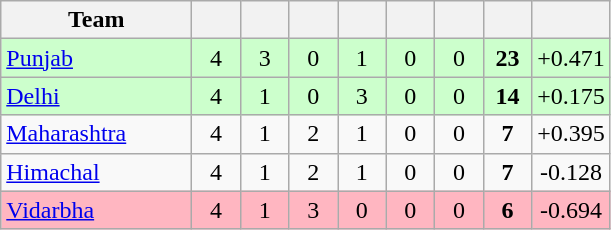<table class="wikitable" style="text-align:center">
<tr>
<th style="width:120px">Team</th>
<th style="width:25px"></th>
<th style="width:25px"></th>
<th style="width:25px"></th>
<th style="width:25px"></th>
<th style="width:25px"></th>
<th style="width:25px"></th>
<th style="width:25px"></th>
<th style="width:40px;"></th>
</tr>
<tr style="background:#cfc;">
<td style="text-align:left"><a href='#'>Punjab</a></td>
<td>4</td>
<td>3</td>
<td>0</td>
<td>1</td>
<td>0</td>
<td>0</td>
<td><strong>23</strong></td>
<td>+0.471</td>
</tr>
<tr style="background:#cfc;">
<td style="text-align:left"><a href='#'>Delhi</a></td>
<td>4</td>
<td>1</td>
<td>0</td>
<td>3</td>
<td>0</td>
<td>0</td>
<td><strong>14</strong></td>
<td>+0.175</td>
</tr>
<tr>
<td style="text-align:left"><a href='#'>Maharashtra</a></td>
<td>4</td>
<td>1</td>
<td>2</td>
<td>1</td>
<td>0</td>
<td>0</td>
<td><strong>7</strong></td>
<td>+0.395</td>
</tr>
<tr>
<td style="text-align:left"><a href='#'>Himachal</a></td>
<td>4</td>
<td>1</td>
<td>2</td>
<td>1</td>
<td>0</td>
<td>0</td>
<td><strong>7</strong></td>
<td>-0.128</td>
</tr>
<tr style="background:lightpink;">
<td style="text-align:left"><a href='#'>Vidarbha</a></td>
<td>4</td>
<td>1</td>
<td>3</td>
<td>0</td>
<td>0</td>
<td>0</td>
<td><strong>6</strong></td>
<td>-0.694</td>
</tr>
</table>
